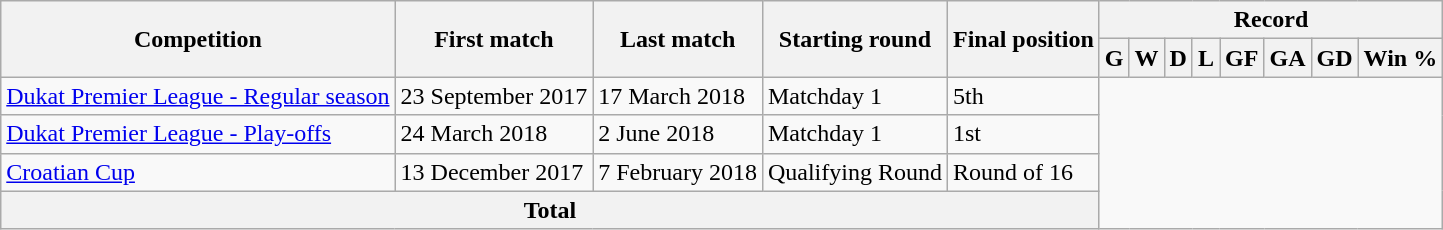<table class="wikitable" style="text-align: center">
<tr>
<th rowspan=2>Competition</th>
<th rowspan=2>First match</th>
<th rowspan=2>Last match</th>
<th rowspan=2>Starting round</th>
<th rowspan=2>Final position</th>
<th colspan=8>Record</th>
</tr>
<tr>
<th>G</th>
<th>W</th>
<th>D</th>
<th>L</th>
<th>GF</th>
<th>GA</th>
<th>GD</th>
<th>Win %</th>
</tr>
<tr>
<td align=left><a href='#'>Dukat Premier League - Regular season</a></td>
<td align=left>23 September 2017</td>
<td align=left>17 March 2018</td>
<td align=left>Matchday 1</td>
<td align=left>5th<br></td>
</tr>
<tr>
<td align=left><a href='#'>Dukat Premier League - Play-offs</a></td>
<td align=left>24 March 2018</td>
<td align=left>2 June 2018</td>
<td align=left>Matchday 1</td>
<td align=left>1st<br></td>
</tr>
<tr>
<td align=left><a href='#'>Croatian Cup</a></td>
<td align=left>13 December 2017</td>
<td align=left>7 February 2018</td>
<td align=left>Qualifying Round</td>
<td align=left>Round of 16<br></td>
</tr>
<tr>
<th colspan=5>Total<br></th>
</tr>
</table>
